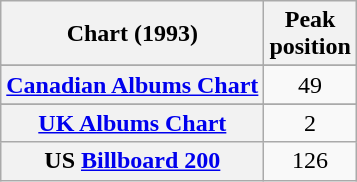<table class="wikitable sortable plainrowheaders">
<tr>
<th>Chart (1993)</th>
<th>Peak<br>position</th>
</tr>
<tr>
</tr>
<tr>
<th scope="row"><a href='#'>Canadian Albums Chart</a></th>
<td align="center">49</td>
</tr>
<tr>
</tr>
<tr>
</tr>
<tr>
</tr>
<tr>
</tr>
<tr>
<th scope="row"><a href='#'>UK Albums Chart</a></th>
<td align="center">2</td>
</tr>
<tr>
<th scope="row">US <a href='#'>Billboard 200</a></th>
<td align="center">126</td>
</tr>
</table>
